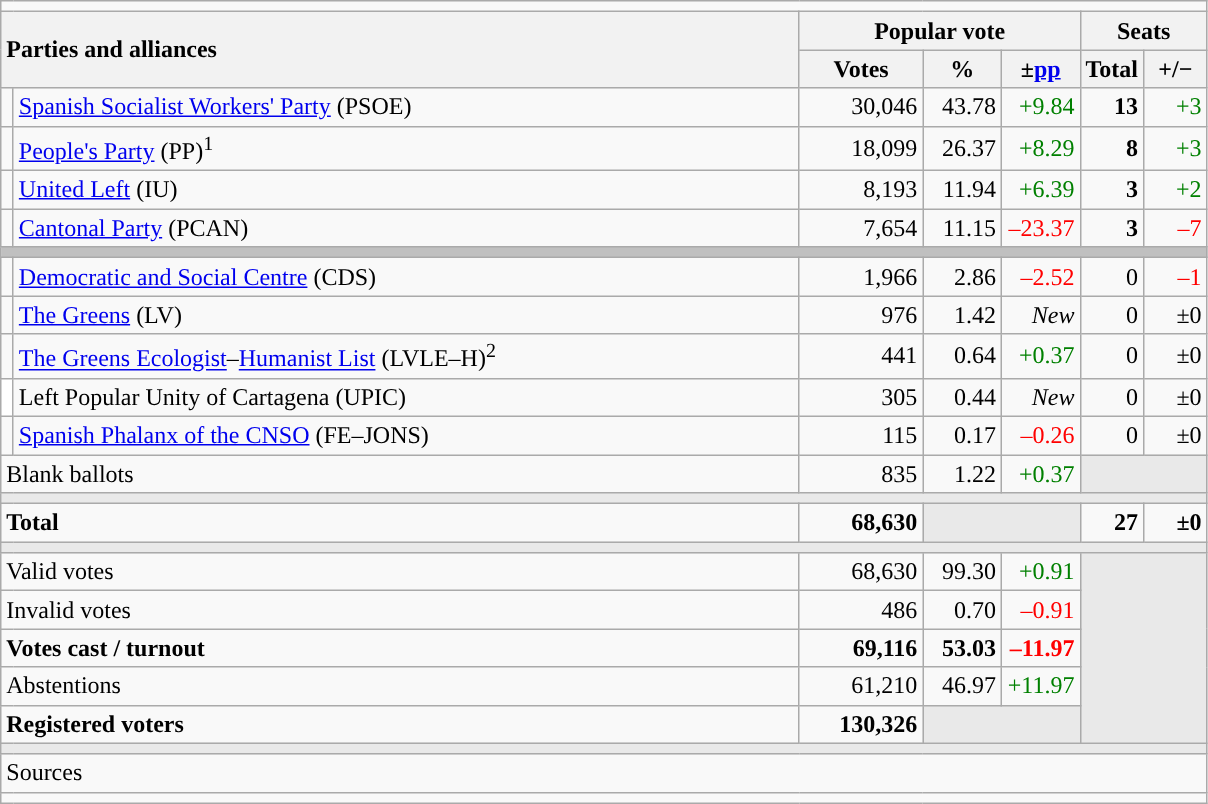<table class="wikitable" style="text-align:right;">
<tr>
<td colspan="7"></td>
</tr>
<tr>
<th style="text-align:left;" rowspan="2" colspan="2" width="525">Parties and alliances</th>
<th colspan="3">Popular vote</th>
<th colspan="2">Seats</th>
</tr>
<tr>
<th width="75">Votes</th>
<th width="45">%</th>
<th width="45">±<a href='#'>pp</a></th>
<th width="35">Total</th>
<th width="35">+/−</th>
</tr>
<tr>
<td width="1" style="color:inherit;background:"></td>
<td align="left"><a href='#'>Spanish Socialist Workers' Party</a> (PSOE)</td>
<td>30,046</td>
<td>43.78</td>
<td style="color:green;">+9.84</td>
<td><strong>13</strong></td>
<td style="color:green;">+3</td>
</tr>
<tr>
<td style="color:inherit;background:"></td>
<td align="left"><a href='#'>People's Party</a> (PP)<sup>1</sup></td>
<td>18,099</td>
<td>26.37</td>
<td style="color:green;">+8.29</td>
<td><strong>8</strong></td>
<td style="color:green;">+3</td>
</tr>
<tr>
<td style="color:inherit;background:"></td>
<td align="left"><a href='#'>United Left</a> (IU)</td>
<td>8,193</td>
<td>11.94</td>
<td style="color:green;">+6.39</td>
<td><strong>3</strong></td>
<td style="color:green;">+2</td>
</tr>
<tr>
<td style="color:inherit;background:"></td>
<td align="left"><a href='#'>Cantonal Party</a> (PCAN)</td>
<td>7,654</td>
<td>11.15</td>
<td style="color:red;">–23.37</td>
<td><strong>3</strong></td>
<td style="color:red;">–7</td>
</tr>
<tr>
<td colspan="7" bgcolor="#C0C0C0"></td>
</tr>
<tr>
<td style="color:inherit;background:"></td>
<td align="left"><a href='#'>Democratic and Social Centre</a> (CDS)</td>
<td>1,966</td>
<td>2.86</td>
<td style="color:red;">–2.52</td>
<td>0</td>
<td style="color:red;">–1</td>
</tr>
<tr>
<td style="color:inherit;background:"></td>
<td align="left"><a href='#'>The Greens</a> (LV)</td>
<td>976</td>
<td>1.42</td>
<td><em>New</em></td>
<td>0</td>
<td>±0</td>
</tr>
<tr>
<td style="color:inherit;background:"></td>
<td align="left"><a href='#'>The Greens Ecologist</a>–<a href='#'>Humanist List</a> (LVLE–H)<sup>2</sup></td>
<td>441</td>
<td>0.64</td>
<td style="color:green;">+0.37</td>
<td>0</td>
<td>±0</td>
</tr>
<tr>
<td bgcolor="white"></td>
<td align="left">Left Popular Unity of Cartagena (UPIC)</td>
<td>305</td>
<td>0.44</td>
<td><em>New</em></td>
<td>0</td>
<td>±0</td>
</tr>
<tr>
<td style="color:inherit;background:"></td>
<td align="left"><a href='#'>Spanish Phalanx of the CNSO</a> (FE–JONS)</td>
<td>115</td>
<td>0.17</td>
<td style="color:red;">–0.26</td>
<td>0</td>
<td>±0</td>
</tr>
<tr>
<td align="left" colspan="2">Blank ballots</td>
<td>835</td>
<td>1.22</td>
<td style="color:green;">+0.37</td>
<td bgcolor="#E9E9E9" colspan="2"></td>
</tr>
<tr>
<td colspan="7" bgcolor="#E9E9E9"></td>
</tr>
<tr style="font-weight:bold;">
<td align="left" colspan="2">Total</td>
<td>68,630</td>
<td bgcolor="#E9E9E9" colspan="2"></td>
<td>27</td>
<td>±0</td>
</tr>
<tr>
<td colspan="7" bgcolor="#E9E9E9"></td>
</tr>
<tr>
<td align="left" colspan="2">Valid votes</td>
<td>68,630</td>
<td>99.30</td>
<td style="color:green;">+0.91</td>
<td bgcolor="#E9E9E9" colspan="2" rowspan="5"></td>
</tr>
<tr>
<td align="left" colspan="2">Invalid votes</td>
<td>486</td>
<td>0.70</td>
<td style="color:red;">–0.91</td>
</tr>
<tr style="font-weight:bold;">
<td align="left" colspan="2">Votes cast / turnout</td>
<td>69,116</td>
<td>53.03</td>
<td style="color:red;">–11.97</td>
</tr>
<tr>
<td align="left" colspan="2">Abstentions</td>
<td>61,210</td>
<td>46.97</td>
<td style="color:green;">+11.97</td>
</tr>
<tr style="font-weight:bold;">
<td align="left" colspan="2">Registered voters</td>
<td>130,326</td>
<td bgcolor="#E9E9E9" colspan="2"></td>
</tr>
<tr>
<td colspan="7" bgcolor="#E9E9E9"></td>
</tr>
<tr>
<td align="left" colspan="7">Sources</td>
</tr>
<tr>
<td colspan="7" style="text-align:left; max-width:790px;"></td>
</tr>
</table>
